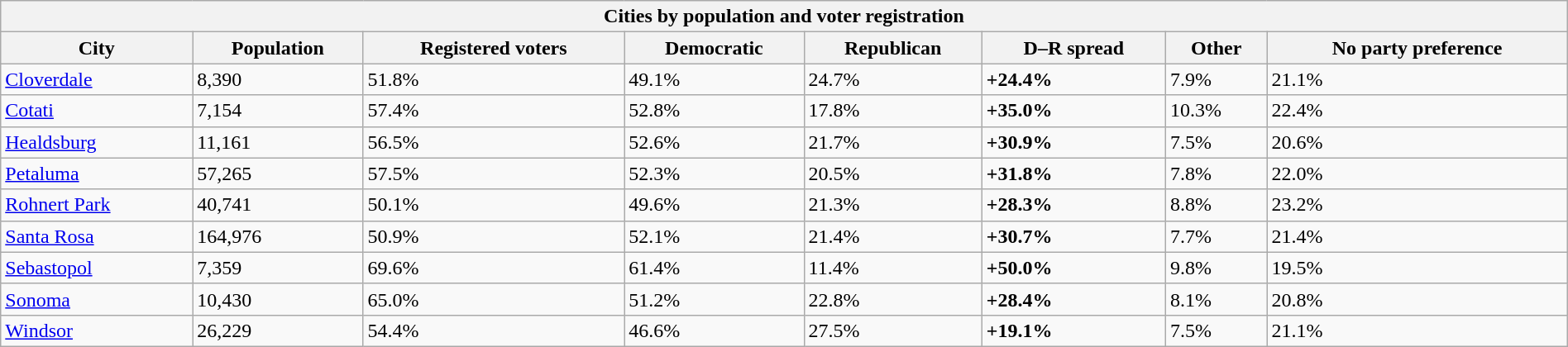<table class="wikitable collapsible collapsed sortable" style="width: 100%;">
<tr>
<th colspan="8">Cities by population and voter registration</th>
</tr>
<tr>
<th>City</th>
<th data-sort-type="number">Population</th>
<th data-sort-type="number">Registered voters<br></th>
<th data-sort-type="number">Democratic</th>
<th data-sort-type="number">Republican</th>
<th data-sort-type="number">D–R spread</th>
<th data-sort-type="number">Other</th>
<th data-sort-type="number">No party preference</th>
</tr>
<tr>
<td><a href='#'>Cloverdale</a></td>
<td>8,390</td>
<td>51.8%</td>
<td>49.1%</td>
<td>24.7%</td>
<td><span><strong>+24.4%</strong></span></td>
<td>7.9%</td>
<td>21.1%</td>
</tr>
<tr>
<td><a href='#'>Cotati</a></td>
<td>7,154</td>
<td>57.4%</td>
<td>52.8%</td>
<td>17.8%</td>
<td><span><strong>+35.0%</strong></span></td>
<td>10.3%</td>
<td>22.4%</td>
</tr>
<tr>
<td><a href='#'>Healdsburg</a></td>
<td>11,161</td>
<td>56.5%</td>
<td>52.6%</td>
<td>21.7%</td>
<td><span><strong>+30.9%</strong></span></td>
<td>7.5%</td>
<td>20.6%</td>
</tr>
<tr>
<td><a href='#'>Petaluma</a></td>
<td>57,265</td>
<td>57.5%</td>
<td>52.3%</td>
<td>20.5%</td>
<td><span><strong>+31.8%</strong></span></td>
<td>7.8%</td>
<td>22.0%</td>
</tr>
<tr>
<td><a href='#'>Rohnert Park</a></td>
<td>40,741</td>
<td>50.1%</td>
<td>49.6%</td>
<td>21.3%</td>
<td><span><strong>+28.3%</strong></span></td>
<td>8.8%</td>
<td>23.2%</td>
</tr>
<tr>
<td><a href='#'>Santa Rosa</a></td>
<td>164,976</td>
<td>50.9%</td>
<td>52.1%</td>
<td>21.4%</td>
<td><span><strong>+30.7%</strong></span></td>
<td>7.7%</td>
<td>21.4%</td>
</tr>
<tr>
<td><a href='#'>Sebastopol</a></td>
<td>7,359</td>
<td>69.6%</td>
<td>61.4%</td>
<td>11.4%</td>
<td><span><strong>+50.0%</strong></span></td>
<td>9.8%</td>
<td>19.5%</td>
</tr>
<tr>
<td><a href='#'>Sonoma</a></td>
<td>10,430</td>
<td>65.0%</td>
<td>51.2%</td>
<td>22.8%</td>
<td><span><strong>+28.4%</strong></span></td>
<td>8.1%</td>
<td>20.8%</td>
</tr>
<tr>
<td><a href='#'>Windsor</a></td>
<td>26,229</td>
<td>54.4%</td>
<td>46.6%</td>
<td>27.5%</td>
<td><span><strong>+19.1%</strong></span></td>
<td>7.5%</td>
<td>21.1%</td>
</tr>
</table>
